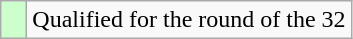<table class=wikitable>
<tr>
<td width=10px style="background-color:#ccffcc;"></td>
<td>Qualified for the round of the 32</td>
</tr>
</table>
